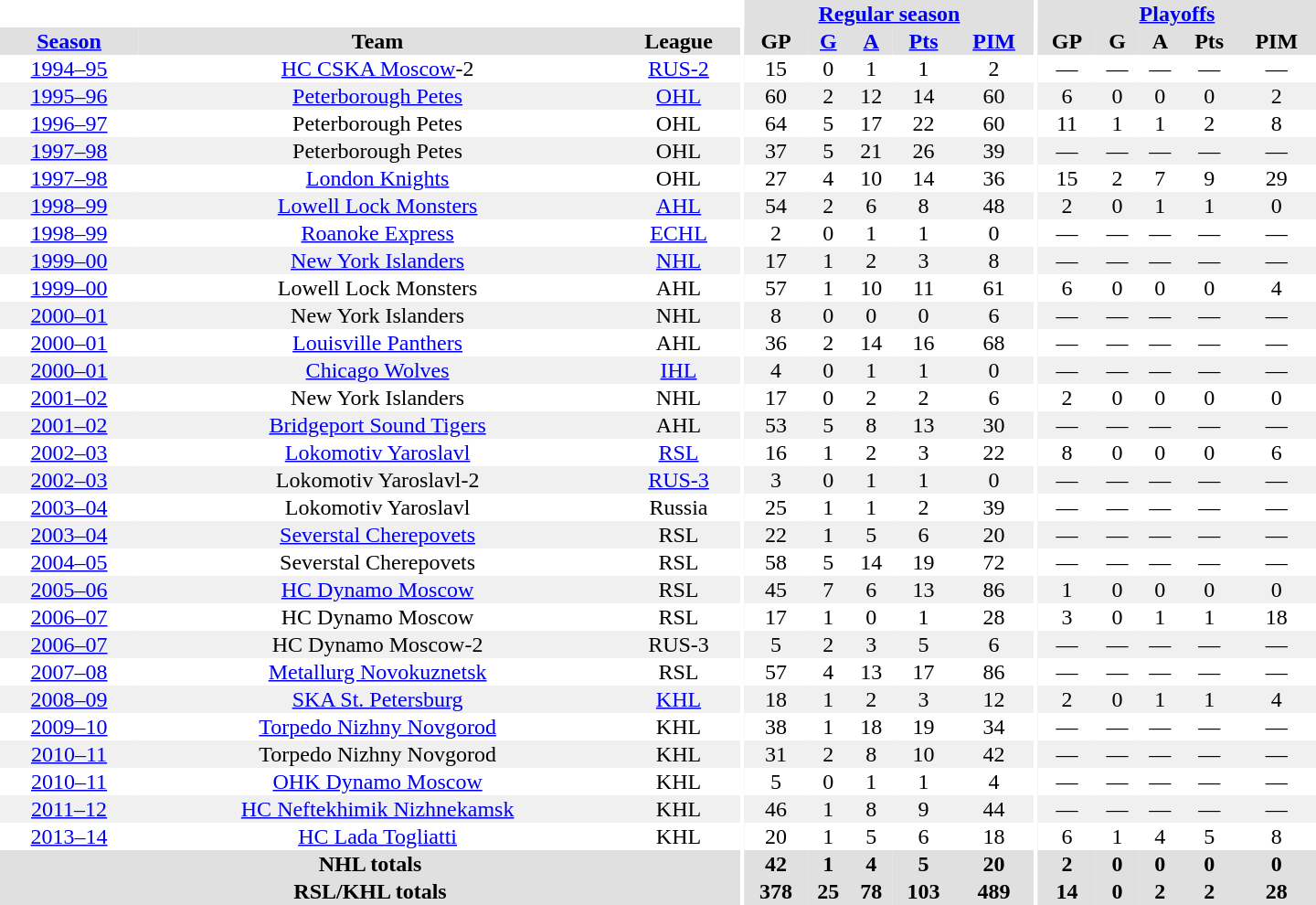<table border="0" cellpadding="1" cellspacing="0" style="text-align:center; width:60em">
<tr bgcolor="#e0e0e0">
<th colspan="3" bgcolor="#ffffff"></th>
<th rowspan="100" bgcolor="#ffffff"></th>
<th colspan="5"><a href='#'>Regular season</a></th>
<th rowspan="100" bgcolor="#ffffff"></th>
<th colspan="5"><a href='#'>Playoffs</a></th>
</tr>
<tr bgcolor="#e0e0e0">
<th><a href='#'>Season</a></th>
<th>Team</th>
<th>League</th>
<th>GP</th>
<th><a href='#'>G</a></th>
<th><a href='#'>A</a></th>
<th><a href='#'>Pts</a></th>
<th><a href='#'>PIM</a></th>
<th>GP</th>
<th>G</th>
<th>A</th>
<th>Pts</th>
<th>PIM</th>
</tr>
<tr>
<td><a href='#'>1994–95</a></td>
<td><a href='#'>HC CSKA Moscow</a>-2</td>
<td><a href='#'>RUS-2</a></td>
<td>15</td>
<td>0</td>
<td>1</td>
<td>1</td>
<td>2</td>
<td>—</td>
<td>—</td>
<td>—</td>
<td>—</td>
<td>—</td>
</tr>
<tr bgcolor="#f0f0f0">
<td><a href='#'>1995–96</a></td>
<td><a href='#'>Peterborough Petes</a></td>
<td><a href='#'>OHL</a></td>
<td>60</td>
<td>2</td>
<td>12</td>
<td>14</td>
<td>60</td>
<td>6</td>
<td>0</td>
<td>0</td>
<td>0</td>
<td>2</td>
</tr>
<tr>
<td><a href='#'>1996–97</a></td>
<td>Peterborough Petes</td>
<td>OHL</td>
<td>64</td>
<td>5</td>
<td>17</td>
<td>22</td>
<td>60</td>
<td>11</td>
<td>1</td>
<td>1</td>
<td>2</td>
<td>8</td>
</tr>
<tr bgcolor="#f0f0f0">
<td><a href='#'>1997–98</a></td>
<td>Peterborough Petes</td>
<td>OHL</td>
<td>37</td>
<td>5</td>
<td>21</td>
<td>26</td>
<td>39</td>
<td>—</td>
<td>—</td>
<td>—</td>
<td>—</td>
<td>—</td>
</tr>
<tr>
<td><a href='#'>1997–98</a></td>
<td><a href='#'>London Knights</a></td>
<td>OHL</td>
<td>27</td>
<td>4</td>
<td>10</td>
<td>14</td>
<td>36</td>
<td>15</td>
<td>2</td>
<td>7</td>
<td>9</td>
<td>29</td>
</tr>
<tr bgcolor="#f0f0f0">
<td><a href='#'>1998–99</a></td>
<td><a href='#'>Lowell Lock Monsters</a></td>
<td><a href='#'>AHL</a></td>
<td>54</td>
<td>2</td>
<td>6</td>
<td>8</td>
<td>48</td>
<td>2</td>
<td>0</td>
<td>1</td>
<td>1</td>
<td>0</td>
</tr>
<tr>
<td><a href='#'>1998–99</a></td>
<td><a href='#'>Roanoke Express</a></td>
<td><a href='#'>ECHL</a></td>
<td>2</td>
<td>0</td>
<td>1</td>
<td>1</td>
<td>0</td>
<td>—</td>
<td>—</td>
<td>—</td>
<td>—</td>
<td>—</td>
</tr>
<tr bgcolor="#f0f0f0">
<td><a href='#'>1999–00</a></td>
<td><a href='#'>New York Islanders</a></td>
<td><a href='#'>NHL</a></td>
<td>17</td>
<td>1</td>
<td>2</td>
<td>3</td>
<td>8</td>
<td>—</td>
<td>—</td>
<td>—</td>
<td>—</td>
<td>—</td>
</tr>
<tr>
<td><a href='#'>1999–00</a></td>
<td>Lowell Lock Monsters</td>
<td>AHL</td>
<td>57</td>
<td>1</td>
<td>10</td>
<td>11</td>
<td>61</td>
<td>6</td>
<td>0</td>
<td>0</td>
<td>0</td>
<td>4</td>
</tr>
<tr bgcolor="#f0f0f0">
<td><a href='#'>2000–01</a></td>
<td>New York Islanders</td>
<td>NHL</td>
<td>8</td>
<td>0</td>
<td>0</td>
<td>0</td>
<td>6</td>
<td>—</td>
<td>—</td>
<td>—</td>
<td>—</td>
<td>—</td>
</tr>
<tr>
<td><a href='#'>2000–01</a></td>
<td><a href='#'>Louisville Panthers</a></td>
<td>AHL</td>
<td>36</td>
<td>2</td>
<td>14</td>
<td>16</td>
<td>68</td>
<td>—</td>
<td>—</td>
<td>—</td>
<td>—</td>
<td>—</td>
</tr>
<tr bgcolor="#f0f0f0">
<td><a href='#'>2000–01</a></td>
<td><a href='#'>Chicago Wolves</a></td>
<td><a href='#'>IHL</a></td>
<td>4</td>
<td>0</td>
<td>1</td>
<td>1</td>
<td>0</td>
<td>—</td>
<td>—</td>
<td>—</td>
<td>—</td>
<td>—</td>
</tr>
<tr>
<td><a href='#'>2001–02</a></td>
<td>New York Islanders</td>
<td>NHL</td>
<td>17</td>
<td>0</td>
<td>2</td>
<td>2</td>
<td>6</td>
<td>2</td>
<td>0</td>
<td>0</td>
<td>0</td>
<td>0</td>
</tr>
<tr bgcolor="#f0f0f0">
<td><a href='#'>2001–02</a></td>
<td><a href='#'>Bridgeport Sound Tigers</a></td>
<td>AHL</td>
<td>53</td>
<td>5</td>
<td>8</td>
<td>13</td>
<td>30</td>
<td>—</td>
<td>—</td>
<td>—</td>
<td>—</td>
<td>—</td>
</tr>
<tr>
<td><a href='#'>2002–03</a></td>
<td><a href='#'>Lokomotiv Yaroslavl</a></td>
<td><a href='#'>RSL</a></td>
<td>16</td>
<td>1</td>
<td>2</td>
<td>3</td>
<td>22</td>
<td>8</td>
<td>0</td>
<td>0</td>
<td>0</td>
<td>6</td>
</tr>
<tr bgcolor="#f0f0f0">
<td><a href='#'>2002–03</a></td>
<td>Lokomotiv Yaroslavl-2</td>
<td><a href='#'>RUS-3</a></td>
<td>3</td>
<td>0</td>
<td>1</td>
<td>1</td>
<td>0</td>
<td>—</td>
<td>—</td>
<td>—</td>
<td>—</td>
<td>—</td>
</tr>
<tr>
<td><a href='#'>2003–04</a></td>
<td>Lokomotiv Yaroslavl</td>
<td>Russia</td>
<td>25</td>
<td>1</td>
<td>1</td>
<td>2</td>
<td>39</td>
<td>—</td>
<td>—</td>
<td>—</td>
<td>—</td>
<td>—</td>
</tr>
<tr bgcolor="#f0f0f0">
<td><a href='#'>2003–04</a></td>
<td><a href='#'>Severstal Cherepovets</a></td>
<td>RSL</td>
<td>22</td>
<td>1</td>
<td>5</td>
<td>6</td>
<td>20</td>
<td>—</td>
<td>—</td>
<td>—</td>
<td>—</td>
<td>—</td>
</tr>
<tr>
<td><a href='#'>2004–05</a></td>
<td>Severstal Cherepovets</td>
<td>RSL</td>
<td>58</td>
<td>5</td>
<td>14</td>
<td>19</td>
<td>72</td>
<td>—</td>
<td>—</td>
<td>—</td>
<td>—</td>
<td>—</td>
</tr>
<tr bgcolor="#f0f0f0">
<td><a href='#'>2005–06</a></td>
<td><a href='#'>HC Dynamo Moscow</a></td>
<td>RSL</td>
<td>45</td>
<td>7</td>
<td>6</td>
<td>13</td>
<td>86</td>
<td>1</td>
<td>0</td>
<td>0</td>
<td>0</td>
<td>0</td>
</tr>
<tr>
<td><a href='#'>2006–07</a></td>
<td>HC Dynamo Moscow</td>
<td>RSL</td>
<td>17</td>
<td>1</td>
<td>0</td>
<td>1</td>
<td>28</td>
<td>3</td>
<td>0</td>
<td>1</td>
<td>1</td>
<td>18</td>
</tr>
<tr bgcolor="#f0f0f0">
<td><a href='#'>2006–07</a></td>
<td>HC Dynamo Moscow-2</td>
<td>RUS-3</td>
<td>5</td>
<td>2</td>
<td>3</td>
<td>5</td>
<td>6</td>
<td>—</td>
<td>—</td>
<td>—</td>
<td>—</td>
<td>—</td>
</tr>
<tr>
<td><a href='#'>2007–08</a></td>
<td><a href='#'>Metallurg Novokuznetsk</a></td>
<td>RSL</td>
<td>57</td>
<td>4</td>
<td>13</td>
<td>17</td>
<td>86</td>
<td>—</td>
<td>—</td>
<td>—</td>
<td>—</td>
<td>—</td>
</tr>
<tr bgcolor="#f0f0f0">
<td><a href='#'>2008–09</a></td>
<td><a href='#'>SKA St. Petersburg</a></td>
<td><a href='#'>KHL</a></td>
<td>18</td>
<td>1</td>
<td>2</td>
<td>3</td>
<td>12</td>
<td>2</td>
<td>0</td>
<td>1</td>
<td>1</td>
<td>4</td>
</tr>
<tr>
<td><a href='#'>2009–10</a></td>
<td><a href='#'>Torpedo Nizhny Novgorod</a></td>
<td>KHL</td>
<td>38</td>
<td>1</td>
<td>18</td>
<td>19</td>
<td>34</td>
<td>—</td>
<td>—</td>
<td>—</td>
<td>—</td>
<td>—</td>
</tr>
<tr bgcolor="#f0f0f0">
<td><a href='#'>2010–11</a></td>
<td>Torpedo Nizhny Novgorod</td>
<td>KHL</td>
<td>31</td>
<td>2</td>
<td>8</td>
<td>10</td>
<td>42</td>
<td>—</td>
<td>—</td>
<td>—</td>
<td>—</td>
<td>—</td>
</tr>
<tr>
<td><a href='#'>2010–11</a></td>
<td><a href='#'>OHK Dynamo Moscow</a></td>
<td>KHL</td>
<td>5</td>
<td>0</td>
<td>1</td>
<td>1</td>
<td>4</td>
<td>—</td>
<td>—</td>
<td>—</td>
<td>—</td>
<td>—</td>
</tr>
<tr bgcolor="#f0f0f0">
<td><a href='#'>2011–12</a></td>
<td><a href='#'>HC Neftekhimik Nizhnekamsk</a></td>
<td>KHL</td>
<td>46</td>
<td>1</td>
<td>8</td>
<td>9</td>
<td>44</td>
<td>—</td>
<td>—</td>
<td>—</td>
<td>—</td>
<td>—</td>
</tr>
<tr>
<td><a href='#'>2013–14</a></td>
<td><a href='#'>HC Lada Togliatti</a></td>
<td>KHL</td>
<td>20</td>
<td>1</td>
<td>5</td>
<td>6</td>
<td>18</td>
<td>6</td>
<td>1</td>
<td>4</td>
<td>5</td>
<td>8</td>
</tr>
<tr bgcolor="#e0e0e0">
<th colspan="3">NHL totals</th>
<th>42</th>
<th>1</th>
<th>4</th>
<th>5</th>
<th>20</th>
<th>2</th>
<th>0</th>
<th>0</th>
<th>0</th>
<th>0</th>
</tr>
<tr bgcolor="#e0e0e0">
<th colspan="3">RSL/KHL totals</th>
<th>378</th>
<th>25</th>
<th>78</th>
<th>103</th>
<th>489</th>
<th>14</th>
<th>0</th>
<th>2</th>
<th>2</th>
<th>28</th>
</tr>
</table>
